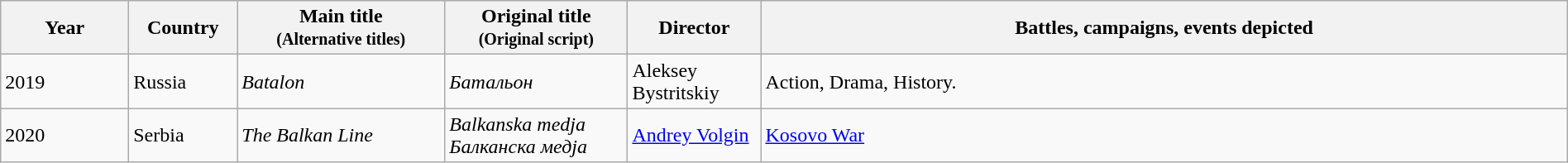<table class="wikitable sortable" style="width:100%;">
<tr>
<th class="unsortable">Year</th>
<th width= 80>Country</th>
<th width=160>Main title<br><small>(Alternative titles)</small></th>
<th width=140>Original title<br><small>(Original script)</small></th>
<th width=100>Director</th>
<th class="unsortable">Battles, campaigns, events depicted</th>
</tr>
<tr>
<td>2019</td>
<td>Russia</td>
<td><em>Batalon</em></td>
<td><em>Батальон</em></td>
<td>Aleksey Bystritskiy</td>
<td>Action, Drama, History.</td>
</tr>
<tr>
<td>2020</td>
<td>Serbia</td>
<td><em>The Balkan Line</em></td>
<td><em>Balkanska medja</em><br><em>Балканска медја</em></td>
<td><a href='#'>Andrey Volgin</a></td>
<td><a href='#'>Kosovo War</a></td>
</tr>
</table>
